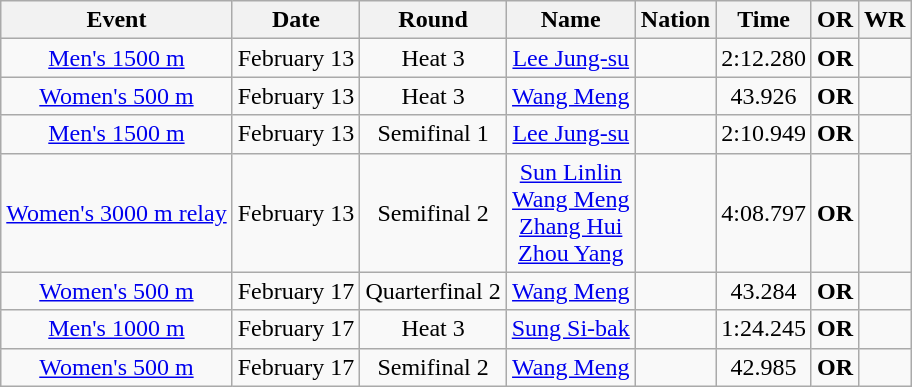<table class=wikitable style=text-align:center>
<tr>
<th>Event</th>
<th>Date</th>
<th>Round</th>
<th>Name</th>
<th>Nation</th>
<th>Time</th>
<th>OR</th>
<th>WR</th>
</tr>
<tr>
<td><a href='#'>Men's 1500 m</a></td>
<td>February 13</td>
<td>Heat 3</td>
<td><a href='#'>Lee Jung-su</a></td>
<td align=left></td>
<td>2:12.280</td>
<td><strong>OR</strong></td>
<td></td>
</tr>
<tr>
<td><a href='#'>Women's 500 m</a></td>
<td>February 13</td>
<td>Heat 3</td>
<td><a href='#'>Wang Meng</a></td>
<td align=left></td>
<td>43.926</td>
<td><strong>OR</strong></td>
<td></td>
</tr>
<tr>
<td><a href='#'>Men's 1500 m</a></td>
<td>February 13</td>
<td>Semifinal 1</td>
<td><a href='#'>Lee Jung-su</a></td>
<td align=left></td>
<td>2:10.949</td>
<td><strong>OR</strong></td>
<td></td>
</tr>
<tr>
<td><a href='#'>Women's 3000 m relay</a></td>
<td>February 13</td>
<td>Semifinal 2</td>
<td><a href='#'>Sun Linlin</a> <br> <a href='#'>Wang Meng</a> <br> <a href='#'>Zhang Hui</a> <br> <a href='#'>Zhou Yang</a></td>
<td align=left></td>
<td>4:08.797</td>
<td><strong>OR</strong></td>
<td></td>
</tr>
<tr>
<td><a href='#'>Women's 500 m</a></td>
<td>February 17</td>
<td>Quarterfinal 2</td>
<td><a href='#'>Wang Meng</a></td>
<td align=left></td>
<td>43.284</td>
<td><strong>OR</strong></td>
<td></td>
</tr>
<tr>
<td><a href='#'>Men's 1000 m</a></td>
<td>February 17</td>
<td>Heat 3</td>
<td><a href='#'>Sung Si-bak</a></td>
<td align=left></td>
<td>1:24.245</td>
<td><strong>OR</strong></td>
<td></td>
</tr>
<tr>
<td><a href='#'>Women's 500 m</a></td>
<td>February 17</td>
<td>Semifinal 2</td>
<td><a href='#'>Wang Meng</a></td>
<td align=left></td>
<td>42.985</td>
<td><strong>OR</strong></td>
<td></td>
</tr>
</table>
